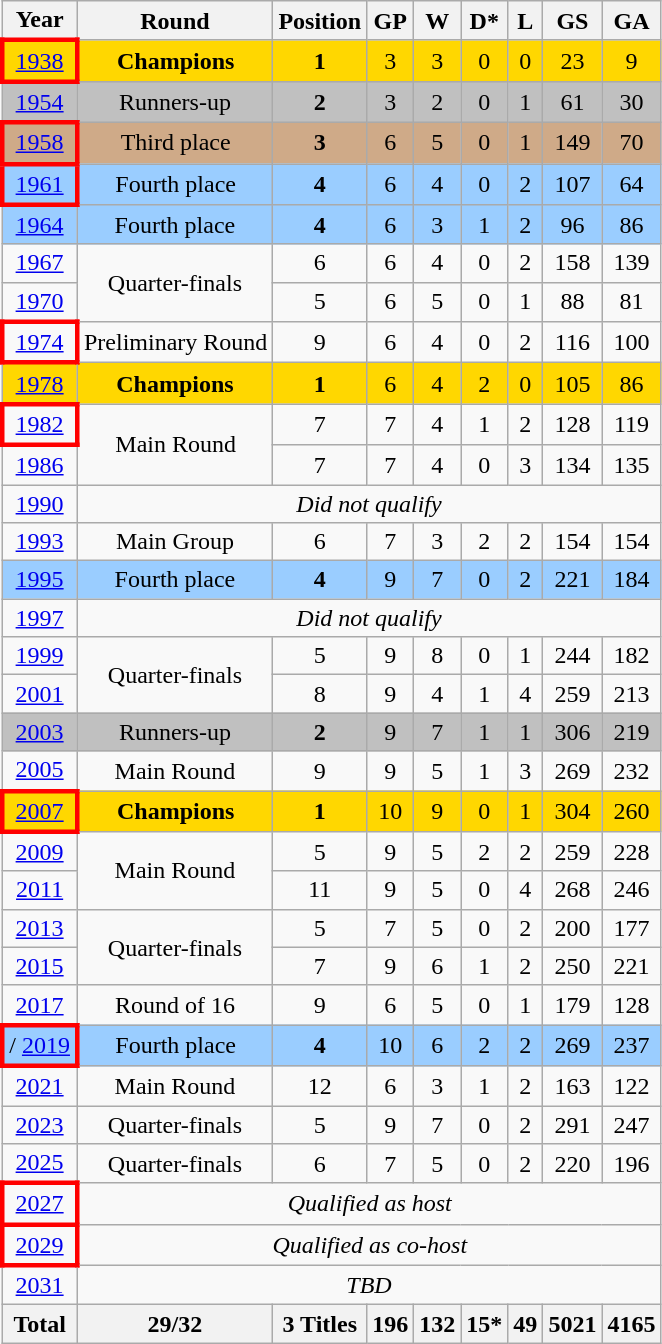<table class="wikitable" style="text-align: center;">
<tr>
<th>Year</th>
<th>Round</th>
<th>Position</th>
<th>GP</th>
<th>W</th>
<th>D*</th>
<th>L</th>
<th>GS</th>
<th>GA</th>
</tr>
<tr style="background:gold;">
<td style="border: 3px solid red"> <a href='#'>1938</a></td>
<td><strong>Champions</strong></td>
<td><strong>1</strong></td>
<td>3</td>
<td>3</td>
<td>0</td>
<td>0</td>
<td>23</td>
<td>9</td>
</tr>
<tr style="background:silver;">
<td> <a href='#'>1954</a></td>
<td>Runners-up</td>
<td><strong>2</strong></td>
<td>3</td>
<td>2</td>
<td>0</td>
<td>1</td>
<td>61</td>
<td>30</td>
</tr>
<tr style="background:#cfaa88;">
<td style="border: 3px solid red"> <a href='#'>1958</a></td>
<td>Third place</td>
<td><strong>3</strong></td>
<td>6</td>
<td>5</td>
<td>0</td>
<td>1</td>
<td>149</td>
<td>70</td>
</tr>
<tr bgcolor=9acdff>
<td style="border: 3px solid red"> <a href='#'>1961</a></td>
<td>Fourth place</td>
<td><strong>4</strong></td>
<td>6</td>
<td>4</td>
<td>0</td>
<td>2</td>
<td>107</td>
<td>64</td>
</tr>
<tr bgcolor=9acdff>
<td> <a href='#'>1964</a></td>
<td>Fourth place</td>
<td><strong>4</strong></td>
<td>6</td>
<td>3</td>
<td>1</td>
<td>2</td>
<td>96</td>
<td>86</td>
</tr>
<tr>
<td> <a href='#'>1967</a></td>
<td rowspan=2>Quarter-finals</td>
<td>6</td>
<td>6</td>
<td>4</td>
<td>0</td>
<td>2</td>
<td>158</td>
<td>139</td>
</tr>
<tr>
<td> <a href='#'>1970</a></td>
<td>5</td>
<td>6</td>
<td>5</td>
<td>0</td>
<td>1</td>
<td>88</td>
<td>81</td>
</tr>
<tr>
<td style="border: 3px solid red"> <a href='#'>1974</a></td>
<td>Preliminary Round</td>
<td>9</td>
<td>6</td>
<td>4</td>
<td>0</td>
<td>2</td>
<td>116</td>
<td>100</td>
</tr>
<tr style="background:gold;">
<td> <a href='#'>1978</a></td>
<td><strong>Champions</strong></td>
<td><strong>1</strong></td>
<td>6</td>
<td>4</td>
<td>2</td>
<td>0</td>
<td>105</td>
<td>86</td>
</tr>
<tr>
<td style="border: 3px solid red"> <a href='#'>1982</a></td>
<td rowspan=2>Main Round</td>
<td>7</td>
<td>7</td>
<td>4</td>
<td>1</td>
<td>2</td>
<td>128</td>
<td>119</td>
</tr>
<tr>
<td> <a href='#'>1986</a></td>
<td>7</td>
<td>7</td>
<td>4</td>
<td>0</td>
<td>3</td>
<td>134</td>
<td>135</td>
</tr>
<tr>
<td> <a href='#'>1990</a></td>
<td colspan=8><em>Did not qualify</em></td>
</tr>
<tr>
<td> <a href='#'>1993</a></td>
<td>Main Group</td>
<td>6</td>
<td>7</td>
<td>3</td>
<td>2</td>
<td>2</td>
<td>154</td>
<td>154</td>
</tr>
<tr bgcolor=9acdff>
<td> <a href='#'>1995</a></td>
<td>Fourth place</td>
<td><strong>4</strong></td>
<td>9</td>
<td>7</td>
<td>0</td>
<td>2</td>
<td>221</td>
<td>184</td>
</tr>
<tr>
<td> <a href='#'>1997</a></td>
<td colspan=8><em>Did not qualify</em></td>
</tr>
<tr>
<td> <a href='#'>1999</a></td>
<td rowspan=2>Quarter-finals</td>
<td>5</td>
<td>9</td>
<td>8</td>
<td>0</td>
<td>1</td>
<td>244</td>
<td>182</td>
</tr>
<tr>
<td> <a href='#'>2001</a></td>
<td>8</td>
<td>9</td>
<td>4</td>
<td>1</td>
<td>4</td>
<td>259</td>
<td>213</td>
</tr>
<tr style="background:silver;">
<td> <a href='#'>2003</a></td>
<td>Runners-up</td>
<td><strong>2</strong></td>
<td>9</td>
<td>7</td>
<td>1</td>
<td>1</td>
<td>306</td>
<td>219</td>
</tr>
<tr>
<td> <a href='#'>2005</a></td>
<td>Main Round</td>
<td>9</td>
<td>9</td>
<td>5</td>
<td>1</td>
<td>3</td>
<td>269</td>
<td>232</td>
</tr>
<tr style="background:gold;">
<td style="border: 3px solid red"> <a href='#'>2007</a></td>
<td><strong>Champions</strong></td>
<td><strong>1</strong></td>
<td>10</td>
<td>9</td>
<td>0</td>
<td>1</td>
<td>304</td>
<td>260</td>
</tr>
<tr>
<td> <a href='#'>2009</a></td>
<td rowspan=2>Main Round</td>
<td>5</td>
<td>9</td>
<td>5</td>
<td>2</td>
<td>2</td>
<td>259</td>
<td>228</td>
</tr>
<tr>
<td> <a href='#'>2011</a></td>
<td>11</td>
<td>9</td>
<td>5</td>
<td>0</td>
<td>4</td>
<td>268</td>
<td>246</td>
</tr>
<tr>
<td> <a href='#'>2013</a></td>
<td rowspan=2>Quarter-finals</td>
<td>5</td>
<td>7</td>
<td>5</td>
<td>0</td>
<td>2</td>
<td>200</td>
<td>177</td>
</tr>
<tr>
<td> <a href='#'>2015</a></td>
<td>7</td>
<td>9</td>
<td>6</td>
<td>1</td>
<td>2</td>
<td>250</td>
<td>221</td>
</tr>
<tr>
<td> <a href='#'>2017</a></td>
<td>Round of 16</td>
<td>9</td>
<td>6</td>
<td>5</td>
<td>0</td>
<td>1</td>
<td>179</td>
<td>128</td>
</tr>
<tr bgcolor=9acdff>
<td style="border: 3px solid red">/ <a href='#'>2019</a></td>
<td>Fourth place</td>
<td><strong>4</strong></td>
<td>10</td>
<td>6</td>
<td>2</td>
<td>2</td>
<td>269</td>
<td>237</td>
</tr>
<tr>
<td> <a href='#'>2021</a></td>
<td>Main Round</td>
<td>12</td>
<td>6</td>
<td>3</td>
<td>1</td>
<td>2</td>
<td>163</td>
<td>122</td>
</tr>
<tr>
<td> <a href='#'>2023</a></td>
<td>Quarter-finals</td>
<td>5</td>
<td>9</td>
<td>7</td>
<td>0</td>
<td>2</td>
<td>291</td>
<td>247</td>
</tr>
<tr>
<td> <a href='#'>2025</a></td>
<td>Quarter-finals</td>
<td>6</td>
<td>7</td>
<td>5</td>
<td>0</td>
<td>2</td>
<td>220</td>
<td>196</td>
</tr>
<tr>
<td style="border: 3px solid red"> <a href='#'>2027</a></td>
<td colspan=8><em>Qualified as host</em></td>
</tr>
<tr>
<td style="border: 3px solid red"> <a href='#'>2029</a></td>
<td colspan=8><em>Qualified as co-host</em></td>
</tr>
<tr>
<td> <a href='#'>2031</a></td>
<td colspan=8><em>TBD</em></td>
</tr>
<tr>
<th>Total</th>
<th>29/32</th>
<th>3 Titles</th>
<th>196</th>
<th>132</th>
<th>15*</th>
<th>49</th>
<th>5021</th>
<th>4165</th>
</tr>
</table>
